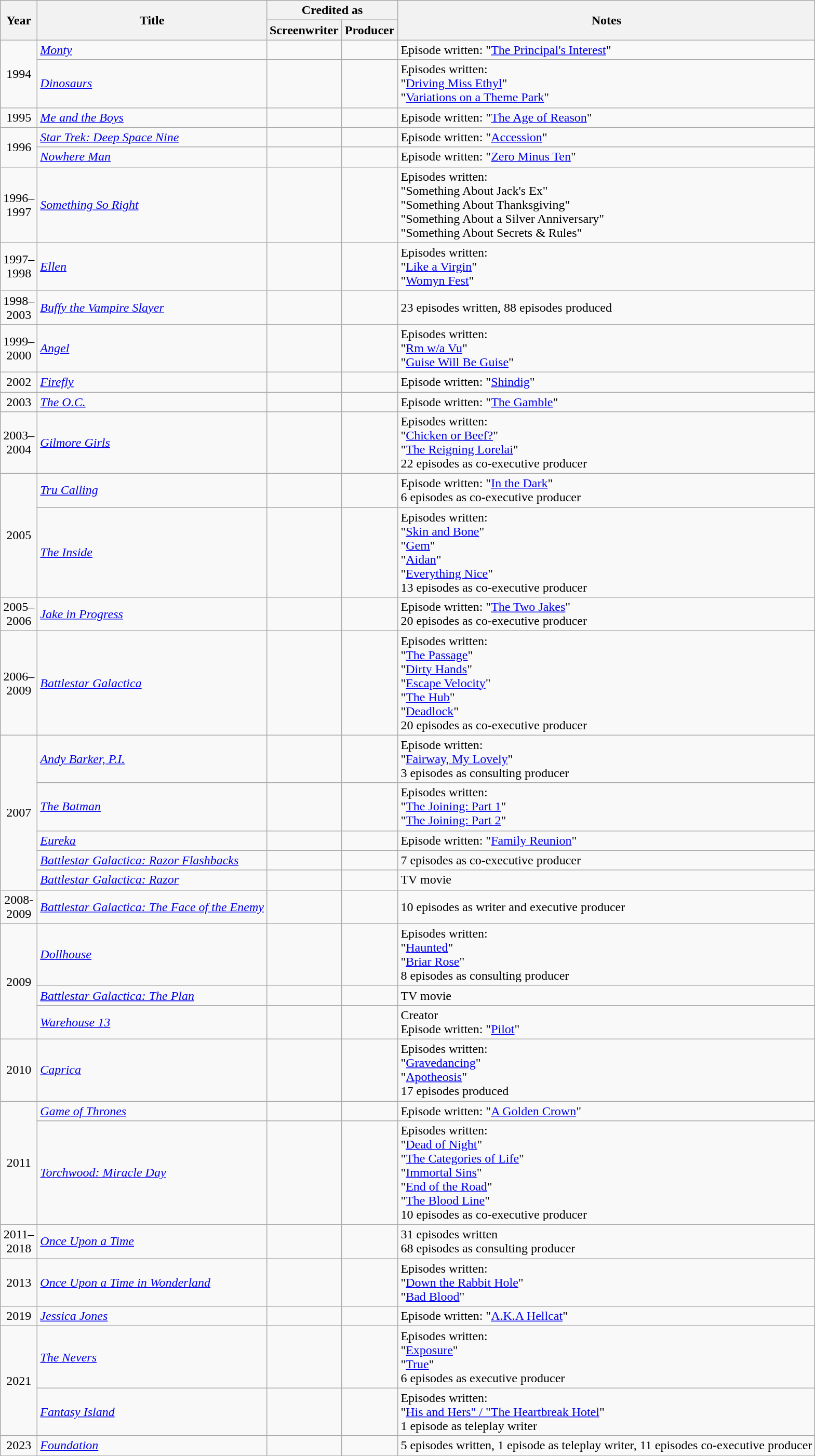<table class="wikitable" style="text-align:center; margin-right:auto; margin-right:auto">
<tr>
<th rowspan="2" width="33">Year</th>
<th rowspan="2">Title</th>
<th colspan="2">Credited as</th>
<th rowspan="2">Notes</th>
</tr>
<tr>
<th width=65>Screenwriter</th>
<th width=65>Producer</th>
</tr>
<tr>
<td rowspan="2">1994</td>
<td align="left"><em><a href='#'>Monty</a></em></td>
<td></td>
<td></td>
<td align="left">Episode written: "<a href='#'>The Principal's Interest</a>"</td>
</tr>
<tr>
<td align="left"><em><a href='#'>Dinosaurs</a></em></td>
<td></td>
<td></td>
<td align="left">Episodes written: <br> "<a href='#'>Driving Miss Ethyl</a>" <br> "<a href='#'>Variations on a Theme Park</a>"</td>
</tr>
<tr>
<td>1995</td>
<td align="left"><em><a href='#'>Me and the Boys</a></em></td>
<td></td>
<td></td>
<td align="left">Episode written: "<a href='#'>The Age of Reason</a>"</td>
</tr>
<tr>
<td rowspan="2">1996</td>
<td align="left"><em><a href='#'>Star Trek: Deep Space Nine</a></em></td>
<td></td>
<td></td>
<td align="left">Episode written: "<a href='#'>Accession</a>"</td>
</tr>
<tr>
<td align="left"><em><a href='#'>Nowhere Man</a></em></td>
<td></td>
<td></td>
<td align="left">Episode written: "<a href='#'>Zero Minus Ten</a>"</td>
</tr>
<tr>
<td>1996–1997</td>
<td align="left"><em><a href='#'>Something So Right</a></em></td>
<td></td>
<td></td>
<td align="left">Episodes written: <br> "Something About Jack's Ex" <br> "Something About Thanksgiving" <br> "Something About a Silver Anniversary" <br> "Something About Secrets & Rules"</td>
</tr>
<tr>
<td>1997–1998</td>
<td align="left"><em><a href='#'>Ellen</a></em></td>
<td></td>
<td></td>
<td align="left">Episodes written: <br> "<a href='#'>Like a Virgin</a>" <br> "<a href='#'>Womyn Fest</a>"</td>
</tr>
<tr>
<td>1998–2003</td>
<td align="left"><em><a href='#'>Buffy the Vampire Slayer</a></em></td>
<td></td>
<td></td>
<td align="left">23 episodes written, 88 episodes produced</td>
</tr>
<tr>
<td>1999–2000</td>
<td align="left"><em><a href='#'>Angel</a></em></td>
<td></td>
<td></td>
<td align="left">Episodes written: <br> "<a href='#'>Rm w/a Vu</a>" <br> "<a href='#'>Guise Will Be Guise</a>"</td>
</tr>
<tr>
<td>2002</td>
<td align="left"><em><a href='#'>Firefly</a></em></td>
<td></td>
<td></td>
<td align="left">Episode written: "<a href='#'>Shindig</a>"</td>
</tr>
<tr>
<td>2003</td>
<td align="left"><em><a href='#'>The O.C.</a></em></td>
<td></td>
<td></td>
<td align="left">Episode written: "<a href='#'>The Gamble</a>"</td>
</tr>
<tr>
<td>2003–2004</td>
<td align="left"><em><a href='#'>Gilmore Girls</a></em></td>
<td></td>
<td></td>
<td align="left">Episodes written: <br> "<a href='#'>Chicken or Beef?</a>" <br> "<a href='#'>The Reigning Lorelai</a>" <br> 22 episodes as co-executive producer</td>
</tr>
<tr>
<td rowspan="2">2005</td>
<td align="left"><em><a href='#'>Tru Calling</a></em></td>
<td></td>
<td></td>
<td align="left">Episode written: "<a href='#'>In the Dark</a>" <br> 6 episodes as co-executive producer</td>
</tr>
<tr>
<td align="left"><em><a href='#'>The Inside</a></em></td>
<td></td>
<td></td>
<td align="left">Episodes written: <br> "<a href='#'>Skin and Bone</a>" <br> "<a href='#'>Gem</a>" <br> "<a href='#'>Aidan</a>" <br> "<a href='#'>Everything Nice</a>" <br> 13 episodes as co-executive producer</td>
</tr>
<tr>
<td>2005–2006</td>
<td align="left"><em><a href='#'>Jake in Progress</a></em></td>
<td></td>
<td></td>
<td align="left">Episode written: "<a href='#'>The Two Jakes</a>" <br> 20 episodes as co-executive producer</td>
</tr>
<tr>
<td>2006–2009</td>
<td align="left"><em><a href='#'>Battlestar Galactica</a></em></td>
<td></td>
<td></td>
<td align="left">Episodes written: <br> "<a href='#'>The Passage</a>" <br> "<a href='#'>Dirty Hands</a>" <br> "<a href='#'>Escape Velocity</a>" <br> "<a href='#'>The Hub</a>" <br> "<a href='#'>Deadlock</a>" <br> 20 episodes as co-executive producer</td>
</tr>
<tr>
<td rowspan="5">2007</td>
<td align="left"><em><a href='#'>Andy Barker, P.I.</a></em></td>
<td></td>
<td></td>
<td align="left">Episode written: <br> "<a href='#'>Fairway, My Lovely</a>" <br> 3 episodes as consulting producer</td>
</tr>
<tr>
<td align="left"><em><a href='#'>The Batman</a></em></td>
<td></td>
<td></td>
<td align="left">Episodes written: <br> "<a href='#'>The Joining: Part 1</a>" <br> "<a href='#'>The Joining: Part 2</a>"</td>
</tr>
<tr>
<td align="left"><em><a href='#'>Eureka</a></em></td>
<td></td>
<td></td>
<td align="left">Episode written: "<a href='#'>Family Reunion</a>"</td>
</tr>
<tr>
<td align="left"><em><a href='#'>Battlestar Galactica: Razor Flashbacks</a></em></td>
<td></td>
<td></td>
<td align="left">7 episodes as co-executive producer</td>
</tr>
<tr>
<td align="left"><em><a href='#'>Battlestar Galactica: Razor</a></em></td>
<td></td>
<td></td>
<td align="left">TV movie</td>
</tr>
<tr>
<td>2008-2009</td>
<td align="left"><em><a href='#'>Battlestar Galactica: The Face of the Enemy</a></em></td>
<td></td>
<td></td>
<td align="left">10 episodes as writer and executive producer</td>
</tr>
<tr>
<td rowspan="3">2009</td>
<td align="left"><em><a href='#'>Dollhouse</a></em></td>
<td></td>
<td></td>
<td align="left">Episodes written: <br> "<a href='#'>Haunted</a>" <br> "<a href='#'>Briar Rose</a>" <br> 8 episodes as consulting producer</td>
</tr>
<tr>
<td align="left"><em><a href='#'>Battlestar Galactica: The Plan</a></em></td>
<td></td>
<td></td>
<td align="left">TV movie</td>
</tr>
<tr>
<td align="left"><em><a href='#'>Warehouse 13</a></em></td>
<td></td>
<td></td>
<td align="left">Creator <br> Episode written: "<a href='#'>Pilot</a>"</td>
</tr>
<tr>
<td>2010</td>
<td align="left"><em><a href='#'>Caprica</a></em></td>
<td></td>
<td></td>
<td align="left">Episodes written: <br> "<a href='#'>Gravedancing</a>" <br> "<a href='#'>Apotheosis</a>" <br> 17 episodes produced</td>
</tr>
<tr>
<td rowspan="2">2011</td>
<td align="left"><em><a href='#'>Game of Thrones</a></em></td>
<td></td>
<td></td>
<td align="left">Episode written: "<a href='#'>A Golden Crown</a>"</td>
</tr>
<tr>
<td align="left"><em><a href='#'>Torchwood: Miracle Day</a></em></td>
<td></td>
<td></td>
<td align="left">Episodes written: <br> "<a href='#'>Dead of Night</a>" <br> "<a href='#'>The Categories of Life</a>" <br> "<a href='#'>Immortal Sins</a>" <br> "<a href='#'>End of the Road</a>" <br> "<a href='#'>The Blood Line</a>" <br> 10 episodes as co-executive producer</td>
</tr>
<tr>
<td>2011–2018</td>
<td align="left"><em><a href='#'>Once Upon a Time</a></em></td>
<td></td>
<td></td>
<td align="left">31 episodes written <br> 68 episodes as consulting producer</td>
</tr>
<tr>
<td>2013</td>
<td align="left"><em><a href='#'>Once Upon a Time in Wonderland</a></em></td>
<td></td>
<td></td>
<td align="left">Episodes written: <br>"<a href='#'>Down the Rabbit Hole</a>" <br>"<a href='#'>Bad Blood</a>"</td>
</tr>
<tr>
<td>2019</td>
<td align=left><em><a href='#'>Jessica Jones</a></em></td>
<td></td>
<td></td>
<td align="left">Episode written: "<a href='#'>A.K.A Hellcat</a>"</td>
</tr>
<tr>
<td rowspan=2>2021</td>
<td align=left><em><a href='#'>The Nevers</a></em></td>
<td></td>
<td></td>
<td align="left">Episodes written: <br>"<a href='#'>Exposure</a>" <br>"<a href='#'>True</a>" <br> 6 episodes as executive producer</td>
</tr>
<tr>
<td align=left><em><a href='#'>Fantasy Island</a></em></td>
<td></td>
<td></td>
<td align=left>Episodes written: <br>"<a href='#'>His and Hers" / "The Heartbreak Hotel</a>"<br> 1 episode as teleplay writer</td>
</tr>
<tr>
<td rowspan=1>2023</td>
<td align=left><em><a href='#'>Foundation</a></em></td>
<td></td>
<td></td>
<td align=left>5 episodes written, 1 episode as teleplay writer, 11 episodes co-executive producer</td>
</tr>
</table>
